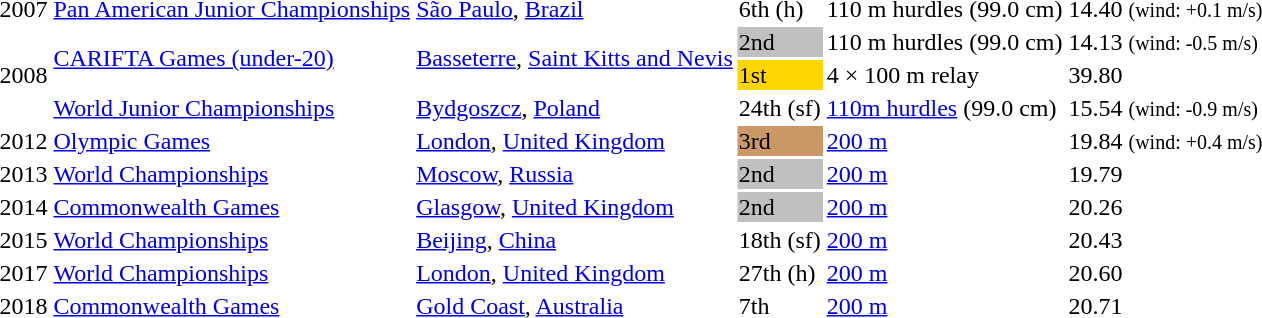<table>
<tr>
<td>2007</td>
<td><a href='#'>Pan American Junior Championships</a></td>
<td><a href='#'>São Paulo</a>, <a href='#'>Brazil</a></td>
<td>6th (h)</td>
<td>110 m hurdles (99.0 cm)</td>
<td>14.40 <small>(wind: +0.1 m/s)</small></td>
</tr>
<tr>
<td rowspan=3>2008</td>
<td rowspan=2><a href='#'>CARIFTA Games (under-20)</a></td>
<td rowspan=2><a href='#'>Basseterre</a>, <a href='#'>Saint Kitts and Nevis</a></td>
<td bgcolor=silver>2nd</td>
<td>110 m hurdles (99.0 cm)</td>
<td>14.13  <small>(wind: -0.5 m/s)</small></td>
</tr>
<tr>
<td bgcolor=gold>1st</td>
<td>4 × 100 m relay</td>
<td>39.80</td>
</tr>
<tr>
<td><a href='#'>World Junior Championships</a></td>
<td><a href='#'>Bydgoszcz</a>, <a href='#'>Poland</a></td>
<td>24th (sf)</td>
<td><a href='#'>110m hurdles</a> (99.0 cm)</td>
<td>15.54 <small>(wind: -0.9 m/s)</small></td>
</tr>
<tr>
<td>2012</td>
<td><a href='#'>Olympic Games</a></td>
<td><a href='#'>London</a>, <a href='#'>United Kingdom</a></td>
<td bgcolor=cc9966>3rd</td>
<td><a href='#'>200 m</a></td>
<td>19.84 <small>(wind: +0.4 m/s)</small></td>
</tr>
<tr>
<td>2013</td>
<td><a href='#'>World Championships</a></td>
<td><a href='#'>Moscow</a>, <a href='#'>Russia</a></td>
<td bgcolor=silver>2nd</td>
<td><a href='#'>200 m</a></td>
<td>19.79</td>
</tr>
<tr>
<td>2014</td>
<td><a href='#'>Commonwealth Games</a></td>
<td><a href='#'>Glasgow</a>, <a href='#'>United Kingdom</a></td>
<td bgcolor=silver>2nd</td>
<td><a href='#'>200 m</a></td>
<td>20.26</td>
</tr>
<tr>
<td>2015</td>
<td><a href='#'>World Championships</a></td>
<td><a href='#'>Beijing</a>, <a href='#'>China</a></td>
<td>18th (sf)</td>
<td><a href='#'>200 m</a></td>
<td>20.43</td>
</tr>
<tr>
<td>2017</td>
<td><a href='#'>World Championships</a></td>
<td><a href='#'>London</a>, <a href='#'>United Kingdom</a></td>
<td>27th (h)</td>
<td><a href='#'>200 m</a></td>
<td>20.60</td>
</tr>
<tr>
<td>2018</td>
<td><a href='#'>Commonwealth Games</a></td>
<td><a href='#'>Gold Coast</a>, <a href='#'>Australia</a></td>
<td>7th</td>
<td><a href='#'>200 m</a></td>
<td>20.71</td>
</tr>
</table>
